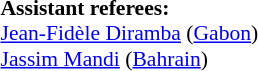<table width=50% style="font-size: 90%">
<tr>
<td><br><strong>Assistant referees:</strong>
<br><a href='#'>Jean-Fidèle Diramba</a> (<a href='#'>Gabon</a>)
<br><a href='#'>Jassim Mandi</a> (<a href='#'>Bahrain</a>)</td>
</tr>
</table>
